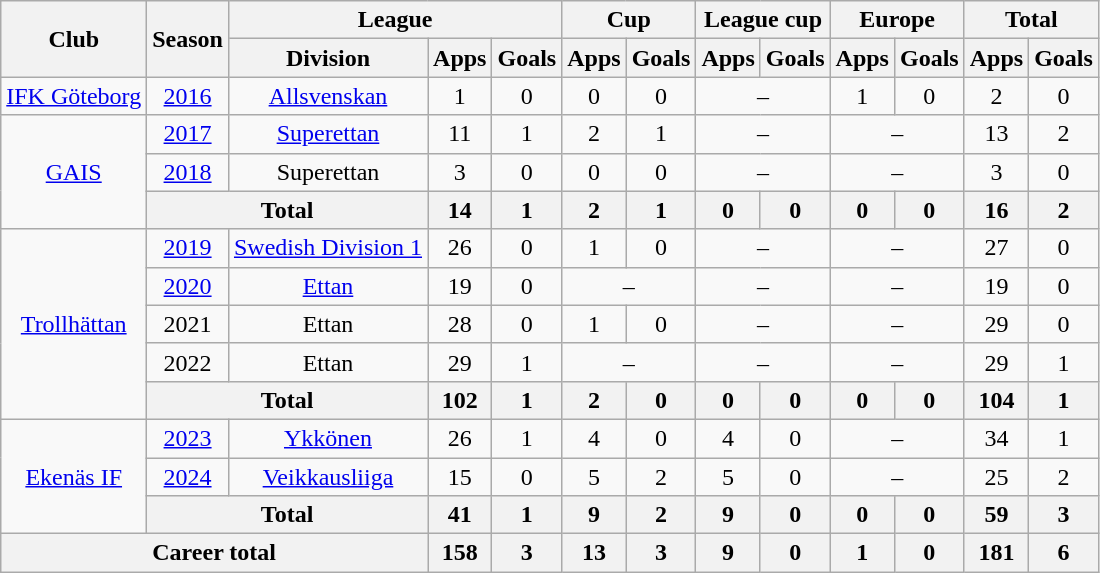<table class="wikitable" style="text-align:center">
<tr>
<th rowspan="2">Club</th>
<th rowspan="2">Season</th>
<th colspan="3">League</th>
<th colspan="2">Cup</th>
<th colspan="2">League cup</th>
<th colspan="2">Europe</th>
<th colspan="2">Total</th>
</tr>
<tr>
<th>Division</th>
<th>Apps</th>
<th>Goals</th>
<th>Apps</th>
<th>Goals</th>
<th>Apps</th>
<th>Goals</th>
<th>Apps</th>
<th>Goals</th>
<th>Apps</th>
<th>Goals</th>
</tr>
<tr>
<td><a href='#'>IFK Göteborg</a></td>
<td><a href='#'>2016</a></td>
<td><a href='#'>Allsvenskan</a></td>
<td>1</td>
<td>0</td>
<td>0</td>
<td>0</td>
<td colspan=2>–</td>
<td>1</td>
<td>0</td>
<td>2</td>
<td>0</td>
</tr>
<tr>
<td rowspan=3><a href='#'>GAIS</a></td>
<td><a href='#'>2017</a></td>
<td><a href='#'>Superettan</a></td>
<td>11</td>
<td>1</td>
<td>2</td>
<td>1</td>
<td colspan=2>–</td>
<td colspan=2>–</td>
<td>13</td>
<td>2</td>
</tr>
<tr>
<td><a href='#'>2018</a></td>
<td>Superettan</td>
<td>3</td>
<td>0</td>
<td>0</td>
<td>0</td>
<td colspan=2>–</td>
<td colspan=2>–</td>
<td>3</td>
<td>0</td>
</tr>
<tr>
<th colspan=2>Total</th>
<th>14</th>
<th>1</th>
<th>2</th>
<th>1</th>
<th>0</th>
<th>0</th>
<th>0</th>
<th>0</th>
<th>16</th>
<th>2</th>
</tr>
<tr>
<td rowspan=5><a href='#'>Trollhättan</a></td>
<td><a href='#'>2019</a></td>
<td><a href='#'>Swedish Division 1</a></td>
<td>26</td>
<td>0</td>
<td>1</td>
<td>0</td>
<td colspan=2>–</td>
<td colspan=2>–</td>
<td>27</td>
<td>0</td>
</tr>
<tr>
<td><a href='#'>2020</a></td>
<td><a href='#'>Ettan</a></td>
<td>19</td>
<td>0</td>
<td colspan=2>–</td>
<td colspan=2>–</td>
<td colspan=2>–</td>
<td>19</td>
<td>0</td>
</tr>
<tr>
<td>2021</td>
<td>Ettan</td>
<td>28</td>
<td>0</td>
<td>1</td>
<td>0</td>
<td colspan=2>–</td>
<td colspan=2>–</td>
<td>29</td>
<td>0</td>
</tr>
<tr>
<td>2022</td>
<td>Ettan</td>
<td>29</td>
<td>1</td>
<td colspan=2>–</td>
<td colspan=2>–</td>
<td colspan=2>–</td>
<td>29</td>
<td>1</td>
</tr>
<tr>
<th colspan=2>Total</th>
<th>102</th>
<th>1</th>
<th>2</th>
<th>0</th>
<th>0</th>
<th>0</th>
<th>0</th>
<th>0</th>
<th>104</th>
<th>1</th>
</tr>
<tr>
<td rowspan=3><a href='#'>Ekenäs IF</a></td>
<td><a href='#'>2023</a></td>
<td><a href='#'>Ykkönen</a></td>
<td>26</td>
<td>1</td>
<td>4</td>
<td>0</td>
<td>4</td>
<td>0</td>
<td colspan=2>–</td>
<td>34</td>
<td>1</td>
</tr>
<tr>
<td><a href='#'>2024</a></td>
<td><a href='#'>Veikkausliiga</a></td>
<td>15</td>
<td>0</td>
<td>5</td>
<td>2</td>
<td>5</td>
<td>0</td>
<td colspan=2>–</td>
<td>25</td>
<td>2</td>
</tr>
<tr>
<th colspan=2>Total</th>
<th>41</th>
<th>1</th>
<th>9</th>
<th>2</th>
<th>9</th>
<th>0</th>
<th>0</th>
<th>0</th>
<th>59</th>
<th>3</th>
</tr>
<tr>
<th colspan="3">Career total</th>
<th>158</th>
<th>3</th>
<th>13</th>
<th>3</th>
<th>9</th>
<th>0</th>
<th>1</th>
<th>0</th>
<th>181</th>
<th>6</th>
</tr>
</table>
